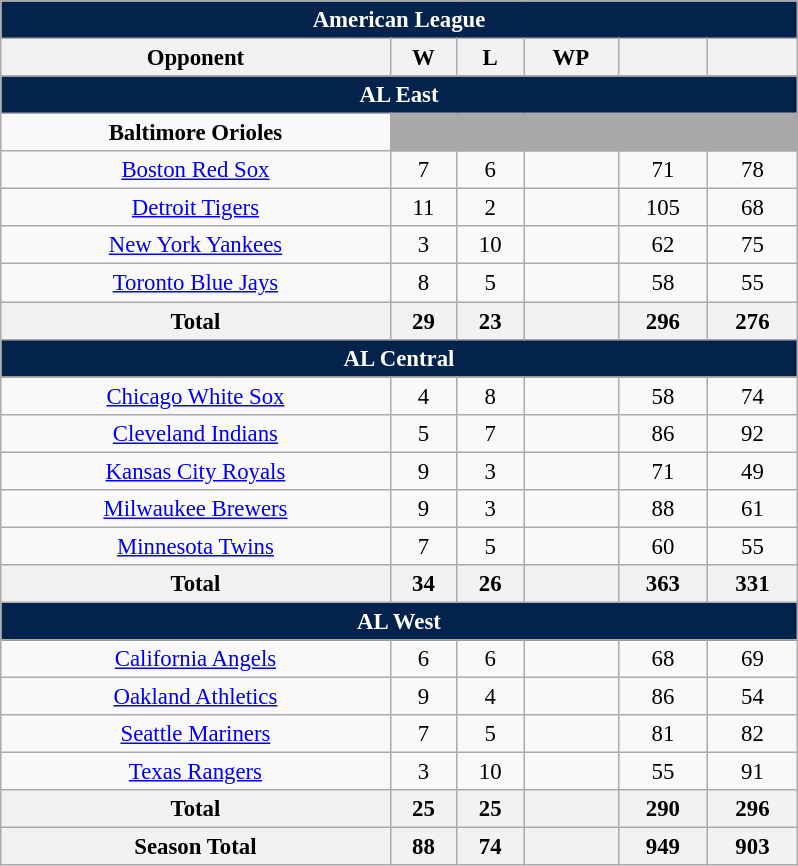<table class="wikitable" style="font-size:95%; text-align:center; width:35em;margin: 0.5em auto;">
<tr>
<th colspan="7" style="background:#03224c; color:#ffffff;">American League</th>
</tr>
<tr>
<th>Opponent</th>
<th>W</th>
<th>L</th>
<th>WP</th>
<th></th>
<th></th>
</tr>
<tr>
<th colspan="7" style="background:#03224c; color:#ffffff;">AL East</th>
</tr>
<tr>
<td><strong>Baltimore Orioles</strong></td>
<td colspan=5 style="background:darkgray;"></td>
</tr>
<tr>
<td><a href='#'>Boston Red Sox</a></td>
<td>7</td>
<td>6</td>
<td></td>
<td>71</td>
<td>78</td>
</tr>
<tr>
<td><a href='#'>Detroit Tigers</a></td>
<td>11</td>
<td>2</td>
<td></td>
<td>105</td>
<td>68</td>
</tr>
<tr>
<td><a href='#'>New York Yankees</a></td>
<td>3</td>
<td>10</td>
<td></td>
<td>62</td>
<td>75</td>
</tr>
<tr>
<td><a href='#'>Toronto Blue Jays</a></td>
<td>8</td>
<td>5</td>
<td></td>
<td>58</td>
<td>55</td>
</tr>
<tr>
<th>Total</th>
<th>29</th>
<th>23</th>
<th></th>
<th>296</th>
<th>276</th>
</tr>
<tr>
<th colspan="7" style="background:#03224c; color:#ffffff;">AL Central</th>
</tr>
<tr>
<td><a href='#'>Chicago White Sox</a></td>
<td>4</td>
<td>8</td>
<td></td>
<td>58</td>
<td>74</td>
</tr>
<tr>
<td><a href='#'>Cleveland Indians</a></td>
<td>5</td>
<td>7</td>
<td></td>
<td>86</td>
<td>92</td>
</tr>
<tr>
<td><a href='#'>Kansas City Royals</a></td>
<td>9</td>
<td>3</td>
<td></td>
<td>71</td>
<td>49</td>
</tr>
<tr>
<td><a href='#'>Milwaukee Brewers</a></td>
<td>9</td>
<td>3</td>
<td></td>
<td>88</td>
<td>61</td>
</tr>
<tr>
<td><a href='#'>Minnesota Twins</a></td>
<td>7</td>
<td>5</td>
<td></td>
<td>60</td>
<td>55</td>
</tr>
<tr>
<th>Total</th>
<th>34</th>
<th>26</th>
<th></th>
<th>363</th>
<th>331</th>
</tr>
<tr>
<th colspan="7" style="background:#03224c; color:#ffffff;">AL West</th>
</tr>
<tr>
<td><a href='#'>California Angels</a></td>
<td>6</td>
<td>6</td>
<td></td>
<td>68</td>
<td>69</td>
</tr>
<tr>
<td><a href='#'>Oakland Athletics</a></td>
<td>9</td>
<td>4</td>
<td></td>
<td>86</td>
<td>54</td>
</tr>
<tr>
<td><a href='#'>Seattle Mariners</a></td>
<td>7</td>
<td>5</td>
<td></td>
<td>81</td>
<td>82</td>
</tr>
<tr>
<td><a href='#'>Texas Rangers</a></td>
<td>3</td>
<td>10</td>
<td></td>
<td>55</td>
<td>91</td>
</tr>
<tr>
<th>Total</th>
<th>25</th>
<th>25</th>
<th></th>
<th>290</th>
<th>296</th>
</tr>
<tr>
<th>Season Total</th>
<th>88</th>
<th>74</th>
<th></th>
<th>949</th>
<th>903</th>
</tr>
</table>
